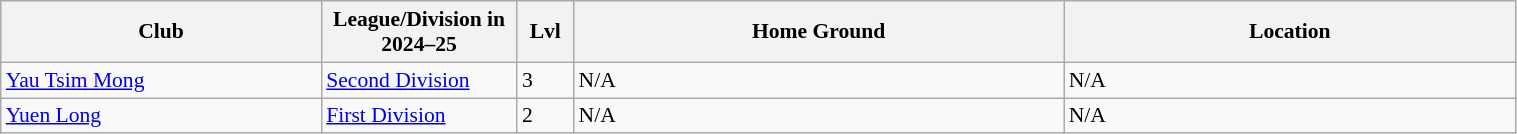<table class="wikitable sortable" width=80% style="font-size:90%">
<tr>
<th width=17%><strong>Club</strong></th>
<th width=10%><strong>League/Division in 2024–25</strong></th>
<th width=3%><strong>Lvl</strong></th>
<th width=26%><strong>Home Ground</strong></th>
<th width=24%><strong>Location</strong></th>
</tr>
<tr>
<td><a href='#'>Yau Tsim Mong</a></td>
<td><a href='#'>Second Division</a></td>
<td>3</td>
<td>N/A</td>
<td>N/A</td>
</tr>
<tr>
<td><a href='#'>Yuen Long</a></td>
<td><a href='#'>First Division</a></td>
<td>2</td>
<td>N/A</td>
<td>N/A</td>
</tr>
</table>
